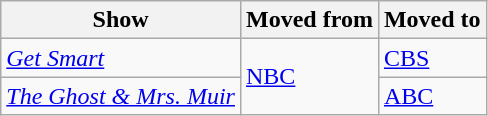<table class="wikitable">
<tr>
<th>Show</th>
<th>Moved from</th>
<th>Moved to</th>
</tr>
<tr>
<td><em><a href='#'>Get Smart</a></em></td>
<td rowspan="2"><a href='#'>NBC</a></td>
<td><a href='#'>CBS</a></td>
</tr>
<tr>
<td><em><a href='#'>The Ghost & Mrs. Muir</a></em></td>
<td><a href='#'>ABC</a></td>
</tr>
</table>
